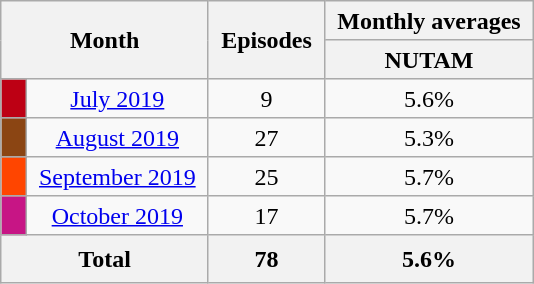<table class="wikitable plainrowheaders" style="text-align: center; line-height:25px;">
<tr class="wikitable" style="text-align: center;">
<th colspan="2" rowspan="2" style="padding: 0 8px;">Month</th>
<th rowspan="2" style="padding: 0 8px;">Episodes</th>
<th colspan="2" style="padding: 0 8px;">Monthly averages</th>
</tr>
<tr>
<th style="padding: 0 8px;">NUTAM</th>
</tr>
<tr>
<td style="padding: 0 8px; background:#BD0014;"></td>
<td style="padding: 0 8px;" '><a href='#'>July 2019</a></td>
<td style="padding: 0 8px;">9</td>
<td style="padding: 0 8px;">5.6%</td>
</tr>
<tr>
<td style="padding: 0 8px; background:#8B4513;"></td>
<td style="padding: 0 8px;" '><a href='#'>August 2019</a></td>
<td style="padding: 0 8px;">27</td>
<td style="padding: 0 8px;">5.3%</td>
</tr>
<tr>
<td style="padding: 0 8px; background:#FF4500;"></td>
<td style="padding: 0 8px;" '><a href='#'>September 2019</a></td>
<td style="padding: 0 8px;">25</td>
<td style="padding: 0 8px;">5.7%</td>
</tr>
<tr>
<td style="padding: 0 8px; background:#C71585;"></td>
<td style="padding: 0 8px;" '><a href='#'>October 2019</a></td>
<td style="padding: 0 8px;">17</td>
<td style="padding: 0 8px;">5.7%</td>
</tr>
<tr>
<th colspan="2">Total</th>
<th colspan="1">78</th>
<th colspan="2">5.6%</th>
</tr>
</table>
